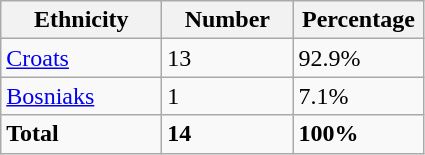<table class="wikitable">
<tr>
<th width="100px">Ethnicity</th>
<th width="80px">Number</th>
<th width="80px">Percentage</th>
</tr>
<tr>
<td><a href='#'>Croats</a></td>
<td>13</td>
<td>92.9%</td>
</tr>
<tr>
<td><a href='#'>Bosniaks</a></td>
<td>1</td>
<td>7.1%</td>
</tr>
<tr>
<td><strong>Total</strong></td>
<td><strong>14</strong></td>
<td><strong>100%</strong></td>
</tr>
</table>
